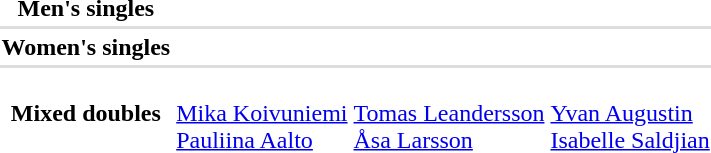<table>
<tr>
<th scope="row">Men's singles</th>
<td></td>
<td></td>
<td></td>
</tr>
<tr bgcolor=#DDDDDD>
<td colspan=4></td>
</tr>
<tr>
<th scope="row">Women's singles</th>
<td></td>
<td></td>
<td></td>
</tr>
<tr bgcolor=#DDDDDD>
<td colspan=4></td>
</tr>
<tr>
<th scope="row">Mixed doubles</th>
<td><br><a href='#'>Mika Koivuniemi</a><br><a href='#'>Pauliina Aalto</a></td>
<td><br><a href='#'>Tomas Leandersson</a><br><a href='#'>Åsa Larsson</a></td>
<td><br><a href='#'>Yvan Augustin</a><br><a href='#'>Isabelle Saldjian</a></td>
</tr>
</table>
